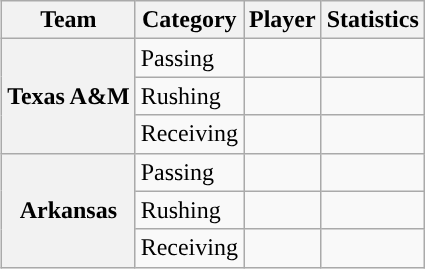<table class="wikitable" style="float:right">
<tr>
<th>Team</th>
<th>Category</th>
<th>Player</th>
<th>Statistics</th>
</tr>
<tr>
<th rowspan=3>Texas A&M</th>
<td>Passing</td>
<td></td>
<td></td>
</tr>
<tr>
<td>Rushing</td>
<td></td>
<td></td>
</tr>
<tr>
<td>Receiving</td>
<td></td>
<td></td>
</tr>
<tr>
<th rowspan=3>Arkansas</th>
<td>Passing</td>
<td></td>
<td></td>
</tr>
<tr>
<td>Rushing</td>
<td></td>
<td></td>
</tr>
<tr>
<td>Receiving</td>
<td></td>
<td></td>
</tr>
</table>
